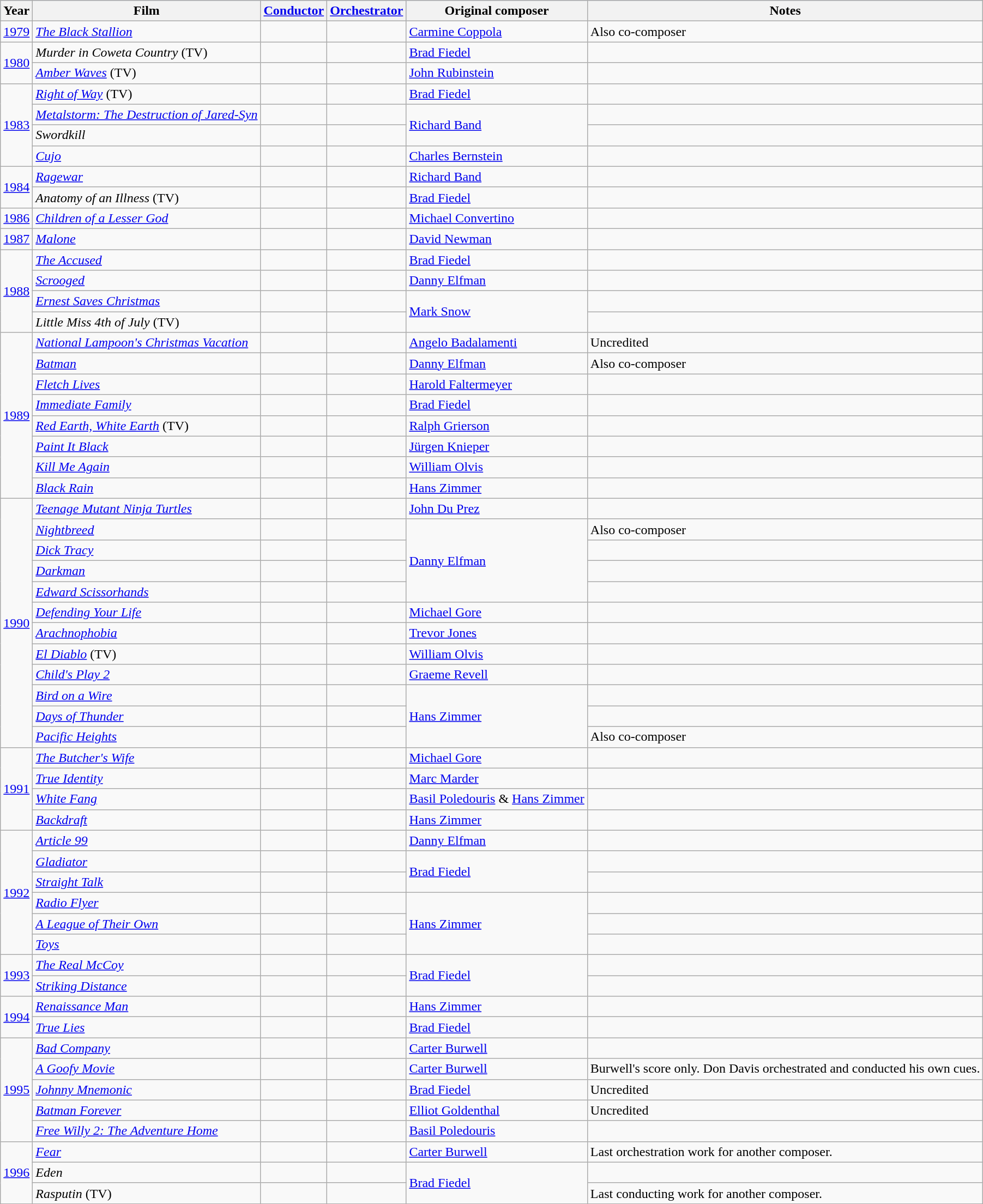<table class="wikitable">
<tr style="background:#b0c4de; text-align:center;">
<th>Year</th>
<th>Film</th>
<th><a href='#'>Conductor</a></th>
<th><a href='#'>Orchestrator</a></th>
<th>Original composer</th>
<th>Notes</th>
</tr>
<tr>
<td><a href='#'>1979</a></td>
<td><em><a href='#'>The Black Stallion</a></em></td>
<td></td>
<td></td>
<td><a href='#'>Carmine Coppola</a></td>
<td>Also co-composer</td>
</tr>
<tr>
<td rowspan="2"><a href='#'>1980</a></td>
<td><em>Murder in Coweta Country</em> (TV)</td>
<td></td>
<td></td>
<td><a href='#'>Brad Fiedel</a></td>
<td></td>
</tr>
<tr>
<td><em><a href='#'>Amber Waves</a></em> (TV)</td>
<td></td>
<td></td>
<td><a href='#'>John Rubinstein</a></td>
<td></td>
</tr>
<tr>
<td rowspan="4"><a href='#'>1983</a></td>
<td><em><a href='#'>Right of Way</a></em> (TV)</td>
<td></td>
<td></td>
<td><a href='#'>Brad Fiedel</a></td>
<td></td>
</tr>
<tr>
<td><em><a href='#'>Metalstorm: The Destruction of Jared-Syn</a></em></td>
<td></td>
<td></td>
<td rowspan="2"><a href='#'>Richard Band</a></td>
<td></td>
</tr>
<tr>
<td><em>Swordkill</em></td>
<td></td>
<td></td>
<td></td>
</tr>
<tr>
<td><em><a href='#'>Cujo</a></em></td>
<td></td>
<td></td>
<td><a href='#'>Charles Bernstein</a></td>
<td></td>
</tr>
<tr>
<td rowspan="2"><a href='#'>1984</a></td>
<td><em><a href='#'>Ragewar</a></em></td>
<td></td>
<td></td>
<td><a href='#'>Richard Band</a></td>
<td></td>
</tr>
<tr>
<td><em>Anatomy of an Illness</em> (TV)</td>
<td></td>
<td></td>
<td><a href='#'>Brad Fiedel</a></td>
<td></td>
</tr>
<tr>
<td><a href='#'>1986</a></td>
<td><em><a href='#'>Children of a Lesser God</a></em></td>
<td></td>
<td></td>
<td><a href='#'>Michael Convertino</a></td>
<td></td>
</tr>
<tr>
<td><a href='#'>1987</a></td>
<td><em><a href='#'>Malone</a></em></td>
<td></td>
<td></td>
<td><a href='#'>David Newman</a></td>
<td></td>
</tr>
<tr>
<td rowspan="4"><a href='#'>1988</a></td>
<td><em><a href='#'>The Accused</a></em></td>
<td></td>
<td></td>
<td><a href='#'>Brad Fiedel</a></td>
<td></td>
</tr>
<tr>
<td><em><a href='#'>Scrooged</a></em></td>
<td></td>
<td></td>
<td><a href='#'>Danny Elfman</a></td>
<td></td>
</tr>
<tr>
<td><em><a href='#'>Ernest Saves Christmas</a></em></td>
<td></td>
<td></td>
<td rowspan="2"><a href='#'>Mark Snow</a></td>
<td></td>
</tr>
<tr>
<td><em>Little Miss 4th of July</em> (TV)</td>
<td></td>
<td></td>
<td></td>
</tr>
<tr>
<td rowspan="8"><a href='#'>1989</a></td>
<td><em><a href='#'>National Lampoon's Christmas Vacation</a></em></td>
<td></td>
<td></td>
<td><a href='#'>Angelo Badalamenti</a></td>
<td>Uncredited</td>
</tr>
<tr>
<td><em><a href='#'>Batman</a></em></td>
<td></td>
<td></td>
<td><a href='#'>Danny Elfman</a></td>
<td>Also co-composer</td>
</tr>
<tr>
<td><em><a href='#'>Fletch Lives</a></em></td>
<td></td>
<td></td>
<td><a href='#'>Harold Faltermeyer</a></td>
<td></td>
</tr>
<tr>
<td><em><a href='#'>Immediate Family</a></em></td>
<td></td>
<td></td>
<td><a href='#'>Brad Fiedel</a></td>
<td></td>
</tr>
<tr>
<td><em><a href='#'>Red Earth, White Earth</a></em> (TV)</td>
<td></td>
<td></td>
<td><a href='#'>Ralph Grierson</a></td>
<td></td>
</tr>
<tr>
<td><em><a href='#'>Paint It Black</a></em></td>
<td></td>
<td></td>
<td><a href='#'>Jürgen Knieper</a></td>
<td></td>
</tr>
<tr>
<td><em><a href='#'>Kill Me Again</a></em></td>
<td></td>
<td></td>
<td><a href='#'>William Olvis</a></td>
<td></td>
</tr>
<tr>
<td><em><a href='#'>Black Rain</a></em></td>
<td></td>
<td></td>
<td><a href='#'>Hans Zimmer</a></td>
<td></td>
</tr>
<tr>
<td rowspan="12"><a href='#'>1990</a></td>
<td><em><a href='#'>Teenage Mutant Ninja Turtles</a></em></td>
<td></td>
<td></td>
<td><a href='#'>John Du Prez</a></td>
<td></td>
</tr>
<tr>
<td><em><a href='#'>Nightbreed</a></em></td>
<td></td>
<td></td>
<td rowspan="4"><a href='#'>Danny Elfman</a></td>
<td>Also co-composer</td>
</tr>
<tr>
<td><em><a href='#'>Dick Tracy</a></em></td>
<td></td>
<td></td>
<td></td>
</tr>
<tr>
<td><em><a href='#'>Darkman</a></em></td>
<td></td>
<td></td>
<td></td>
</tr>
<tr>
<td><em><a href='#'>Edward Scissorhands</a></em></td>
<td></td>
<td></td>
<td></td>
</tr>
<tr>
<td><em><a href='#'>Defending Your Life</a></em></td>
<td></td>
<td></td>
<td><a href='#'>Michael Gore</a></td>
<td></td>
</tr>
<tr>
<td><em><a href='#'>Arachnophobia</a></em></td>
<td></td>
<td></td>
<td><a href='#'>Trevor Jones</a></td>
<td></td>
</tr>
<tr>
<td><em><a href='#'>El Diablo</a></em> (TV)</td>
<td></td>
<td></td>
<td><a href='#'>William Olvis</a></td>
<td></td>
</tr>
<tr>
<td><em><a href='#'>Child's Play 2</a></em></td>
<td></td>
<td></td>
<td><a href='#'>Graeme Revell</a></td>
<td></td>
</tr>
<tr>
<td><em><a href='#'>Bird on a Wire</a></em></td>
<td></td>
<td></td>
<td rowspan="3"><a href='#'>Hans Zimmer</a></td>
<td></td>
</tr>
<tr>
<td><em><a href='#'>Days of Thunder</a></em></td>
<td></td>
<td></td>
<td></td>
</tr>
<tr>
<td><em><a href='#'>Pacific Heights</a></em></td>
<td></td>
<td></td>
<td>Also co-composer</td>
</tr>
<tr>
<td rowspan="4"><a href='#'>1991</a></td>
<td><em><a href='#'>The Butcher's Wife</a></em></td>
<td></td>
<td></td>
<td><a href='#'>Michael Gore</a></td>
<td></td>
</tr>
<tr>
<td><em><a href='#'>True Identity</a></em></td>
<td></td>
<td></td>
<td><a href='#'>Marc Marder</a></td>
<td></td>
</tr>
<tr>
<td><em><a href='#'>White Fang</a></em></td>
<td></td>
<td></td>
<td><a href='#'>Basil Poledouris</a> & <a href='#'>Hans Zimmer</a></td>
<td></td>
</tr>
<tr>
<td><em><a href='#'>Backdraft</a></em></td>
<td></td>
<td></td>
<td><a href='#'>Hans Zimmer</a></td>
<td></td>
</tr>
<tr>
<td rowspan="6"><a href='#'>1992</a></td>
<td><em><a href='#'>Article 99</a></em></td>
<td></td>
<td></td>
<td><a href='#'>Danny Elfman</a></td>
<td></td>
</tr>
<tr>
<td><em><a href='#'>Gladiator</a></em></td>
<td></td>
<td></td>
<td rowspan="2"><a href='#'>Brad Fiedel</a></td>
<td></td>
</tr>
<tr>
<td><em><a href='#'>Straight Talk</a></em></td>
<td></td>
<td></td>
<td></td>
</tr>
<tr>
<td><em><a href='#'>Radio Flyer</a></em></td>
<td></td>
<td></td>
<td rowspan="3"><a href='#'>Hans Zimmer</a></td>
<td></td>
</tr>
<tr>
<td><em><a href='#'>A League of Their Own</a></em></td>
<td></td>
<td></td>
<td></td>
</tr>
<tr>
<td><em><a href='#'>Toys</a></em></td>
<td></td>
<td></td>
<td></td>
</tr>
<tr>
<td rowspan="2"><a href='#'>1993</a></td>
<td><em><a href='#'>The Real McCoy</a></em></td>
<td></td>
<td></td>
<td rowspan="2"><a href='#'>Brad Fiedel</a></td>
<td></td>
</tr>
<tr>
<td><em><a href='#'>Striking Distance</a></em></td>
<td></td>
<td></td>
<td></td>
</tr>
<tr>
<td rowspan="2"><a href='#'>1994</a></td>
<td><em><a href='#'>Renaissance Man</a></em></td>
<td></td>
<td></td>
<td><a href='#'>Hans Zimmer</a></td>
<td></td>
</tr>
<tr>
<td><em><a href='#'>True Lies</a></em></td>
<td></td>
<td></td>
<td><a href='#'>Brad Fiedel</a></td>
<td></td>
</tr>
<tr>
<td rowspan="5"><a href='#'>1995</a></td>
<td><em><a href='#'>Bad Company</a></em></td>
<td></td>
<td></td>
<td><a href='#'>Carter Burwell</a></td>
<td></td>
</tr>
<tr>
<td><em><a href='#'>A Goofy Movie</a></em></td>
<td></td>
<td></td>
<td><a href='#'>Carter Burwell</a></td>
<td>Burwell's score only. Don Davis orchestrated and conducted his own cues.</td>
</tr>
<tr>
<td><em><a href='#'>Johnny Mnemonic</a></em></td>
<td></td>
<td></td>
<td><a href='#'>Brad Fiedel</a></td>
<td>Uncredited</td>
</tr>
<tr>
<td><em><a href='#'>Batman Forever</a></em></td>
<td></td>
<td></td>
<td><a href='#'>Elliot Goldenthal</a></td>
<td>Uncredited</td>
</tr>
<tr>
<td><em><a href='#'>Free Willy 2: The Adventure Home</a></em></td>
<td></td>
<td></td>
<td><a href='#'>Basil Poledouris</a></td>
<td></td>
</tr>
<tr>
<td rowspan="3"><a href='#'>1996</a></td>
<td><em><a href='#'>Fear</a></em></td>
<td></td>
<td></td>
<td><a href='#'>Carter Burwell</a></td>
<td>Last orchestration work for another composer.</td>
</tr>
<tr>
<td><em>Eden</em></td>
<td></td>
<td></td>
<td rowspan="2"><a href='#'>Brad Fiedel</a></td>
<td></td>
</tr>
<tr>
<td><em>Rasputin</em> (TV)</td>
<td></td>
<td></td>
<td>Last conducting work for another composer.</td>
</tr>
<tr>
</tr>
</table>
